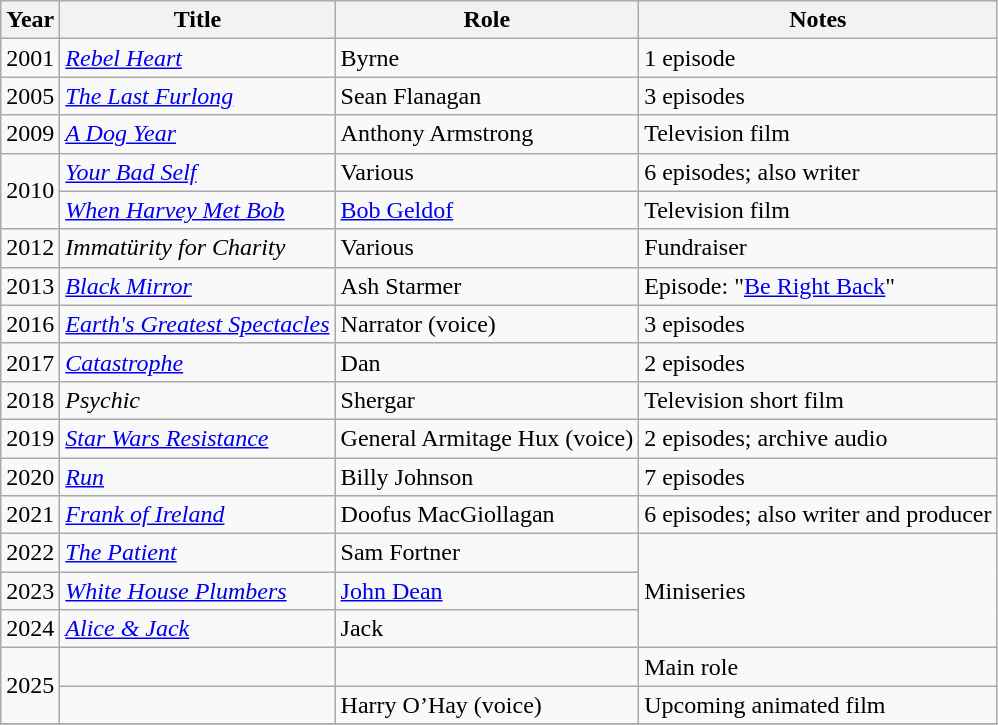<table class="wikitable sortable">
<tr>
<th>Year</th>
<th>Title</th>
<th>Role</th>
<th class="unsortable">Notes</th>
</tr>
<tr>
<td>2001</td>
<td><em><a href='#'>Rebel Heart</a></em></td>
<td>Byrne</td>
<td>1 episode</td>
</tr>
<tr>
<td>2005</td>
<td><em><a href='#'>The Last Furlong</a></em></td>
<td>Sean Flanagan</td>
<td>3 episodes</td>
</tr>
<tr>
<td>2009</td>
<td><em><a href='#'>A Dog Year</a></em></td>
<td>Anthony Armstrong</td>
<td>Television film</td>
</tr>
<tr>
<td rowspan=2>2010</td>
<td><em><a href='#'>Your Bad Self</a></em></td>
<td>Various</td>
<td>6 episodes; also writer</td>
</tr>
<tr>
<td><em><a href='#'>When Harvey Met Bob</a></em></td>
<td><a href='#'>Bob Geldof</a></td>
<td>Television film</td>
</tr>
<tr>
<td>2012</td>
<td><em>Immatürity for Charity</em></td>
<td>Various</td>
<td>Fundraiser</td>
</tr>
<tr>
<td>2013</td>
<td><em><a href='#'>Black Mirror</a></em></td>
<td>Ash Starmer</td>
<td>Episode: "<a href='#'>Be Right Back</a>"</td>
</tr>
<tr>
<td>2016</td>
<td><em><a href='#'>Earth's Greatest Spectacles</a></em></td>
<td>Narrator (voice)</td>
<td>3 episodes</td>
</tr>
<tr>
<td>2017</td>
<td><em><a href='#'>Catastrophe</a></em></td>
<td>Dan</td>
<td>2 episodes</td>
</tr>
<tr>
<td>2018</td>
<td><em>Psychic</em></td>
<td>Shergar</td>
<td>Television short film</td>
</tr>
<tr>
<td>2019</td>
<td><em><a href='#'>Star Wars Resistance</a></em></td>
<td>General Armitage Hux (voice)</td>
<td>2 episodes; archive audio</td>
</tr>
<tr>
<td>2020</td>
<td><em><a href='#'>Run</a></em></td>
<td>Billy Johnson</td>
<td>7 episodes</td>
</tr>
<tr>
<td>2021</td>
<td><em><a href='#'>Frank of Ireland</a></em></td>
<td>Doofus MacGiollagan</td>
<td>6 episodes; also writer and producer</td>
</tr>
<tr>
<td>2022</td>
<td><em><a href='#'>The Patient</a></em></td>
<td>Sam Fortner</td>
<td rowspan=3>Miniseries</td>
</tr>
<tr>
<td>2023</td>
<td><em><a href='#'>White House Plumbers</a></em></td>
<td><a href='#'>John Dean</a></td>
</tr>
<tr>
<td>2024</td>
<td><em><a href='#'>Alice & Jack</a></em></td>
<td>Jack</td>
</tr>
<tr>
<td rowspan=2>2025</td>
<td></td>
<td></td>
<td>Main role</td>
</tr>
<tr>
<td></td>
<td>Harry O’Hay (voice)</td>
<td>Upcoming animated film</td>
</tr>
<tr>
</tr>
</table>
